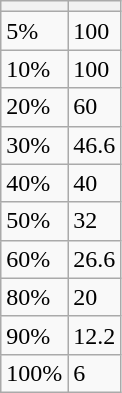<table class="wikitable">
<tr>
<th></th>
<th></th>
</tr>
<tr>
<td>5%</td>
<td>100</td>
</tr>
<tr>
<td>10%</td>
<td>100</td>
</tr>
<tr>
<td>20%</td>
<td>60</td>
</tr>
<tr>
<td>30%</td>
<td>46.<span>6</span></td>
</tr>
<tr>
<td>40%</td>
<td>40</td>
</tr>
<tr>
<td>50%</td>
<td>32</td>
</tr>
<tr>
<td>60%</td>
<td>26.<span>6</span></td>
</tr>
<tr>
<td>80%</td>
<td>20</td>
</tr>
<tr>
<td>90%</td>
<td>12.<span>2</span></td>
</tr>
<tr>
<td>100%</td>
<td>6</td>
</tr>
</table>
